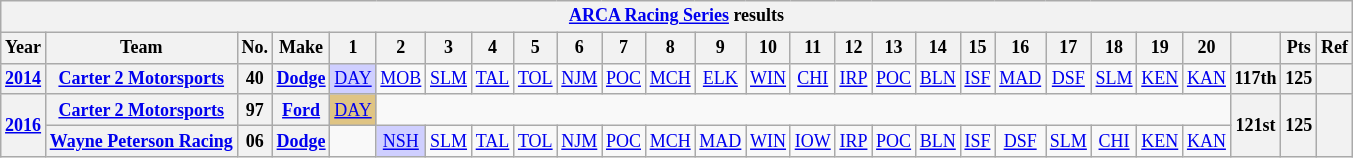<table class="wikitable" style="text-align:center; font-size:75%">
<tr>
<th colspan=45><a href='#'>ARCA Racing Series</a> results</th>
</tr>
<tr>
<th>Year</th>
<th>Team</th>
<th>No.</th>
<th>Make</th>
<th>1</th>
<th>2</th>
<th>3</th>
<th>4</th>
<th>5</th>
<th>6</th>
<th>7</th>
<th>8</th>
<th>9</th>
<th>10</th>
<th>11</th>
<th>12</th>
<th>13</th>
<th>14</th>
<th>15</th>
<th>16</th>
<th>17</th>
<th>18</th>
<th>19</th>
<th>20</th>
<th></th>
<th>Pts</th>
<th>Ref</th>
</tr>
<tr>
<th><a href='#'>2014</a></th>
<th nowrap><a href='#'>Carter 2 Motorsports</a></th>
<th>40</th>
<th><a href='#'>Dodge</a></th>
<td style="background:#CFCFFF;"><a href='#'>DAY</a><br></td>
<td><a href='#'>MOB</a></td>
<td><a href='#'>SLM</a></td>
<td><a href='#'>TAL</a></td>
<td><a href='#'>TOL</a></td>
<td><a href='#'>NJM</a></td>
<td><a href='#'>POC</a></td>
<td><a href='#'>MCH</a></td>
<td><a href='#'>ELK</a></td>
<td><a href='#'>WIN</a></td>
<td><a href='#'>CHI</a></td>
<td><a href='#'>IRP</a></td>
<td><a href='#'>POC</a></td>
<td><a href='#'>BLN</a></td>
<td><a href='#'>ISF</a></td>
<td><a href='#'>MAD</a></td>
<td><a href='#'>DSF</a></td>
<td><a href='#'>SLM</a></td>
<td><a href='#'>KEN</a></td>
<td><a href='#'>KAN</a></td>
<th>117th</th>
<th>125</th>
<th></th>
</tr>
<tr>
<th rowspan=2><a href='#'>2016</a></th>
<th nowrap><a href='#'>Carter 2 Motorsports</a></th>
<th>97</th>
<th><a href='#'>Ford</a></th>
<td style="background:#DFC484;"><a href='#'>DAY</a><br></td>
<td colspan=19></td>
<th rowspan=2>121st</th>
<th rowspan=2>125</th>
<th rowspan=2></th>
</tr>
<tr>
<th nowrap><a href='#'>Wayne Peterson Racing</a></th>
<th>06</th>
<th><a href='#'>Dodge</a></th>
<td></td>
<td style="background:#CFCFFF;"><a href='#'>NSH</a><br></td>
<td><a href='#'>SLM</a></td>
<td><a href='#'>TAL</a></td>
<td><a href='#'>TOL</a></td>
<td><a href='#'>NJM</a></td>
<td><a href='#'>POC</a></td>
<td><a href='#'>MCH</a></td>
<td><a href='#'>MAD</a></td>
<td><a href='#'>WIN</a></td>
<td><a href='#'>IOW</a></td>
<td><a href='#'>IRP</a></td>
<td><a href='#'>POC</a></td>
<td><a href='#'>BLN</a></td>
<td><a href='#'>ISF</a></td>
<td><a href='#'>DSF</a></td>
<td><a href='#'>SLM</a></td>
<td><a href='#'>CHI</a></td>
<td><a href='#'>KEN</a></td>
<td><a href='#'>KAN</a></td>
</tr>
</table>
